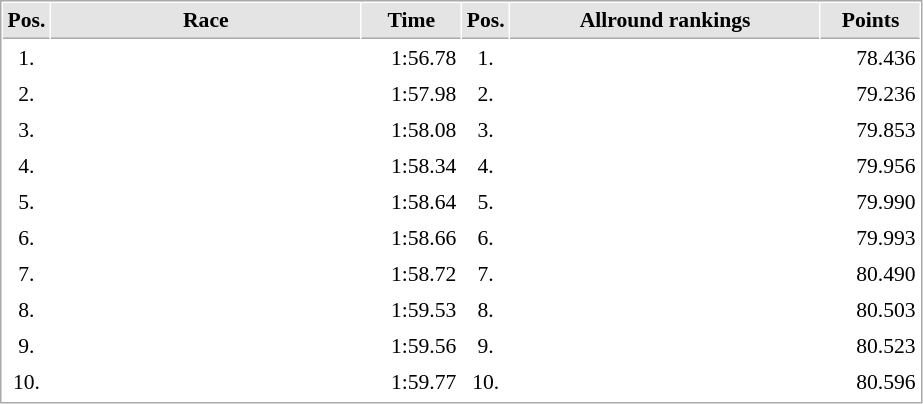<table cellspacing="1" cellpadding="3" style="border:1px solid #AAAAAA;font-size:90%">
<tr bgcolor="#E4E4E4">
<th style="border-bottom:1px solid #AAAAAA" width=10>Pos.</th>
<th style="border-bottom:1px solid #AAAAAA" width=200>Race</th>
<th style="border-bottom:1px solid #AAAAAA" width=60>Time</th>
<th style="border-bottom:1px solid #AAAAAA" width=10>Pos.</th>
<th style="border-bottom:1px solid #AAAAAA" width=200>Allround rankings</th>
<th style="border-bottom:1px solid #AAAAAA" width=60>Points</th>
</tr>
<tr>
<td align="center">1.</td>
<td></td>
<td align="right">1:56.78</td>
<td align="center">1.</td>
<td></td>
<td align="right">78.436</td>
</tr>
<tr>
<td align="center">2.</td>
<td></td>
<td align="right">1:57.98</td>
<td align="center">2.</td>
<td></td>
<td align="right">79.236</td>
</tr>
<tr>
<td align="center">3.</td>
<td></td>
<td align="right">1:58.08</td>
<td align="center">3.</td>
<td></td>
<td align="right">79.853</td>
</tr>
<tr>
<td align="center">4.</td>
<td></td>
<td align="right">1:58.34</td>
<td align="center">4.</td>
<td></td>
<td align="right">79.956</td>
</tr>
<tr>
<td align="center">5.</td>
<td></td>
<td align="right">1:58.64</td>
<td align="center">5.</td>
<td></td>
<td align="right">79.990</td>
</tr>
<tr>
<td align="center">6.</td>
<td></td>
<td align="right">1:58.66</td>
<td align="center">6.</td>
<td></td>
<td align="right">79.993</td>
</tr>
<tr>
<td align="center">7.</td>
<td></td>
<td align="right">1:58.72</td>
<td align="center">7.</td>
<td></td>
<td align="right">80.490</td>
</tr>
<tr>
<td align="center">8.</td>
<td></td>
<td align="right">1:59.53</td>
<td align="center">8.</td>
<td></td>
<td align="right">80.503</td>
</tr>
<tr>
<td align="center">9.</td>
<td></td>
<td align="right">1:59.56</td>
<td align="center">9.</td>
<td></td>
<td align="right">80.523</td>
</tr>
<tr>
<td align="center">10.</td>
<td></td>
<td align="right">1:59.77</td>
<td align="center">10.</td>
<td></td>
<td align="right">80.596</td>
</tr>
<tr>
</tr>
</table>
